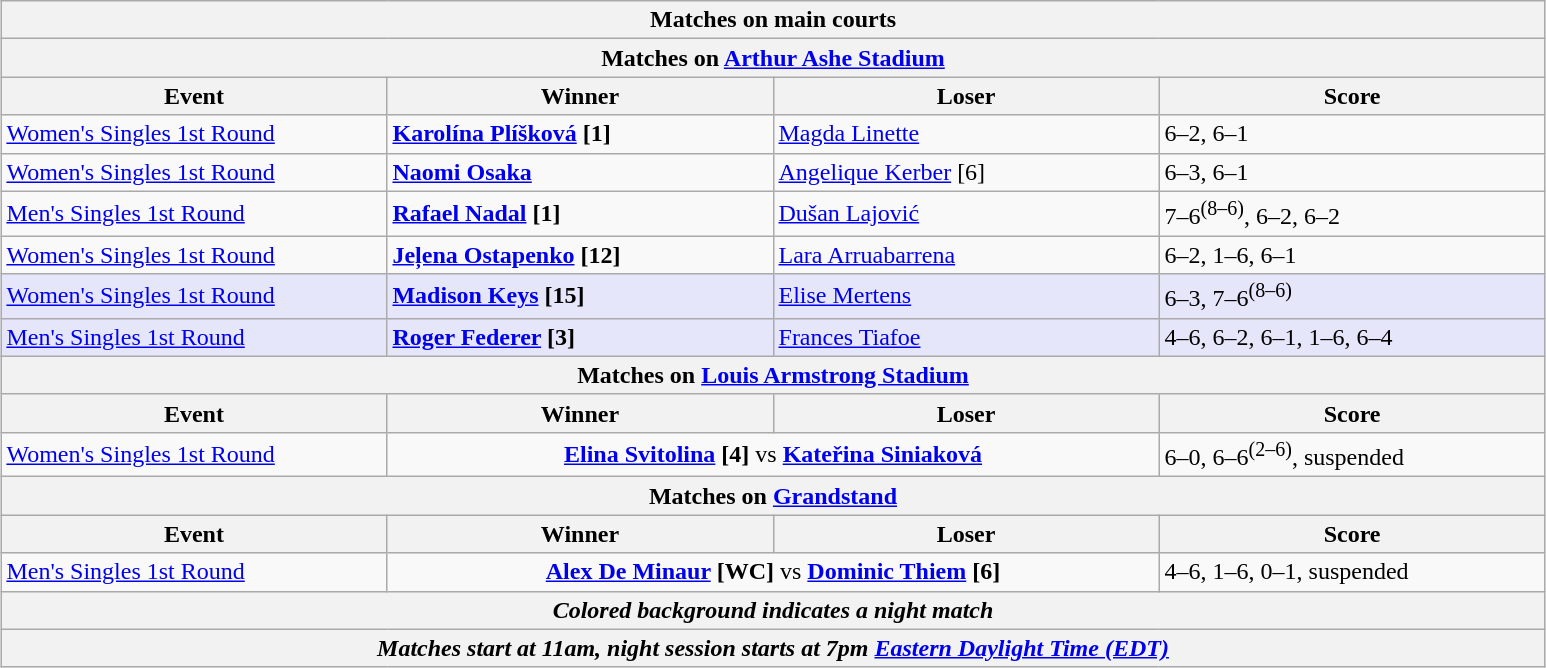<table class="wikitable" style="margin:auto;">
<tr>
<th colspan="4" style="white-space:nowrap;">Matches on main courts</th>
</tr>
<tr>
<th colspan="4">Matches on <a href='#'>Arthur Ashe Stadium</a></th>
</tr>
<tr>
<th width=250>Event</th>
<th width=250>Winner</th>
<th width=250>Loser</th>
<th width=250>Score</th>
</tr>
<tr>
<td><a href='#'>Women's Singles 1st Round</a></td>
<td> <strong><a href='#'>Karolína Plíšková</a> [1]</strong></td>
<td> <a href='#'>Magda Linette</a></td>
<td>6–2, 6–1</td>
</tr>
<tr>
<td><a href='#'>Women's Singles 1st Round</a></td>
<td> <strong><a href='#'>Naomi Osaka</a></strong></td>
<td> <a href='#'>Angelique Kerber</a> [6]</td>
<td>6–3, 6–1</td>
</tr>
<tr>
<td><a href='#'>Men's Singles 1st Round</a></td>
<td> <strong><a href='#'>Rafael Nadal</a> [1]</strong></td>
<td> <a href='#'>Dušan Lajović</a></td>
<td>7–6<sup>(8–6)</sup>, 6–2, 6–2</td>
</tr>
<tr>
<td><a href='#'>Women's Singles 1st Round</a></td>
<td> <strong><a href='#'>Jeļena Ostapenko</a> [12]</strong></td>
<td> <a href='#'>Lara Arruabarrena</a></td>
<td>6–2, 1–6, 6–1</td>
</tr>
<tr bgcolor="lavender">
<td><a href='#'>Women's Singles 1st Round</a></td>
<td> <strong><a href='#'>Madison Keys</a> [15]</strong></td>
<td> <a href='#'>Elise Mertens</a></td>
<td>6–3, 7–6<sup>(8–6)</sup></td>
</tr>
<tr bgcolor="lavender">
<td><a href='#'>Men's Singles 1st Round</a></td>
<td> <strong><a href='#'>Roger Federer</a> [3]</strong></td>
<td> <a href='#'>Frances Tiafoe</a></td>
<td>4–6, 6–2, 6–1, 1–6, 6–4</td>
</tr>
<tr>
<th colspan="4">Matches on <a href='#'>Louis Armstrong Stadium</a></th>
</tr>
<tr>
<th width=250>Event</th>
<th width=250>Winner</th>
<th width=250>Loser</th>
<th width=250>Score</th>
</tr>
<tr>
<td><a href='#'>Women's Singles 1st Round</a></td>
<td colspan=2 align=center> <strong><a href='#'>Elina Svitolina</a> [4]</strong> vs  <strong><a href='#'>Kateřina Siniaková</a></strong></td>
<td>6–0, 6–6<sup>(2–6)</sup>, suspended</td>
</tr>
<tr>
<th colspan="4">Matches on <a href='#'>Grandstand</a></th>
</tr>
<tr>
<th width=250>Event</th>
<th width=250>Winner</th>
<th width=250>Loser</th>
<th width=250>Score</th>
</tr>
<tr>
<td><a href='#'>Men's Singles 1st Round</a></td>
<td align="center" colspan="2"> <strong><a href='#'>Alex De Minaur</a> [WC]</strong> vs  <strong><a href='#'>Dominic Thiem</a> [6]</strong></td>
<td>4–6, 1–6, 0–1, suspended</td>
</tr>
<tr>
<th colspan=4><em>Colored background indicates a night match</em></th>
</tr>
<tr>
<th colspan=4><em>Matches start at 11am, night session starts at 7pm <a href='#'>Eastern Daylight Time (EDT)</a></em></th>
</tr>
</table>
